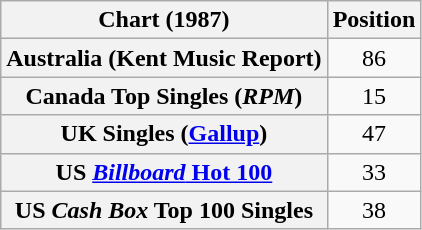<table class="wikitable sortable plainrowheaders" style="text-align:center">
<tr>
<th scope="col">Chart (1987)</th>
<th scope="col">Position</th>
</tr>
<tr>
<th scope="row">Australia (Kent Music Report)</th>
<td>86</td>
</tr>
<tr>
<th scope="row">Canada Top Singles (<em>RPM</em>)</th>
<td>15</td>
</tr>
<tr>
<th scope="row">UK Singles (<a href='#'>Gallup</a>)</th>
<td>47</td>
</tr>
<tr>
<th scope="row">US <a href='#'><em>Billboard</em> Hot 100</a></th>
<td>33</td>
</tr>
<tr>
<th scope="row">US <em>Cash Box</em> Top 100 Singles</th>
<td>38</td>
</tr>
</table>
